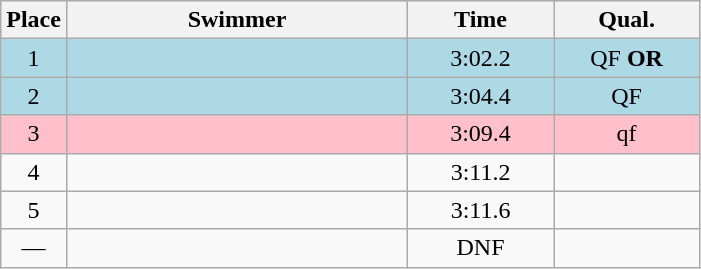<table class=wikitable style="text-align:center">
<tr>
<th>Place</th>
<th width=220>Swimmer</th>
<th width=90>Time</th>
<th width=90>Qual.</th>
</tr>
<tr bgcolor=lightblue>
<td>1</td>
<td align=left></td>
<td>3:02.2</td>
<td>QF <strong>OR</strong></td>
</tr>
<tr bgcolor=lightblue>
<td>2</td>
<td align=left></td>
<td>3:04.4</td>
<td>QF</td>
</tr>
<tr bgcolor=pink>
<td>3</td>
<td align=left></td>
<td>3:09.4</td>
<td>qf</td>
</tr>
<tr>
<td>4</td>
<td align=left></td>
<td>3:11.2</td>
<td></td>
</tr>
<tr>
<td>5</td>
<td align=left></td>
<td>3:11.6</td>
<td></td>
</tr>
<tr>
<td>—</td>
<td align=left></td>
<td>DNF</td>
<td></td>
</tr>
</table>
